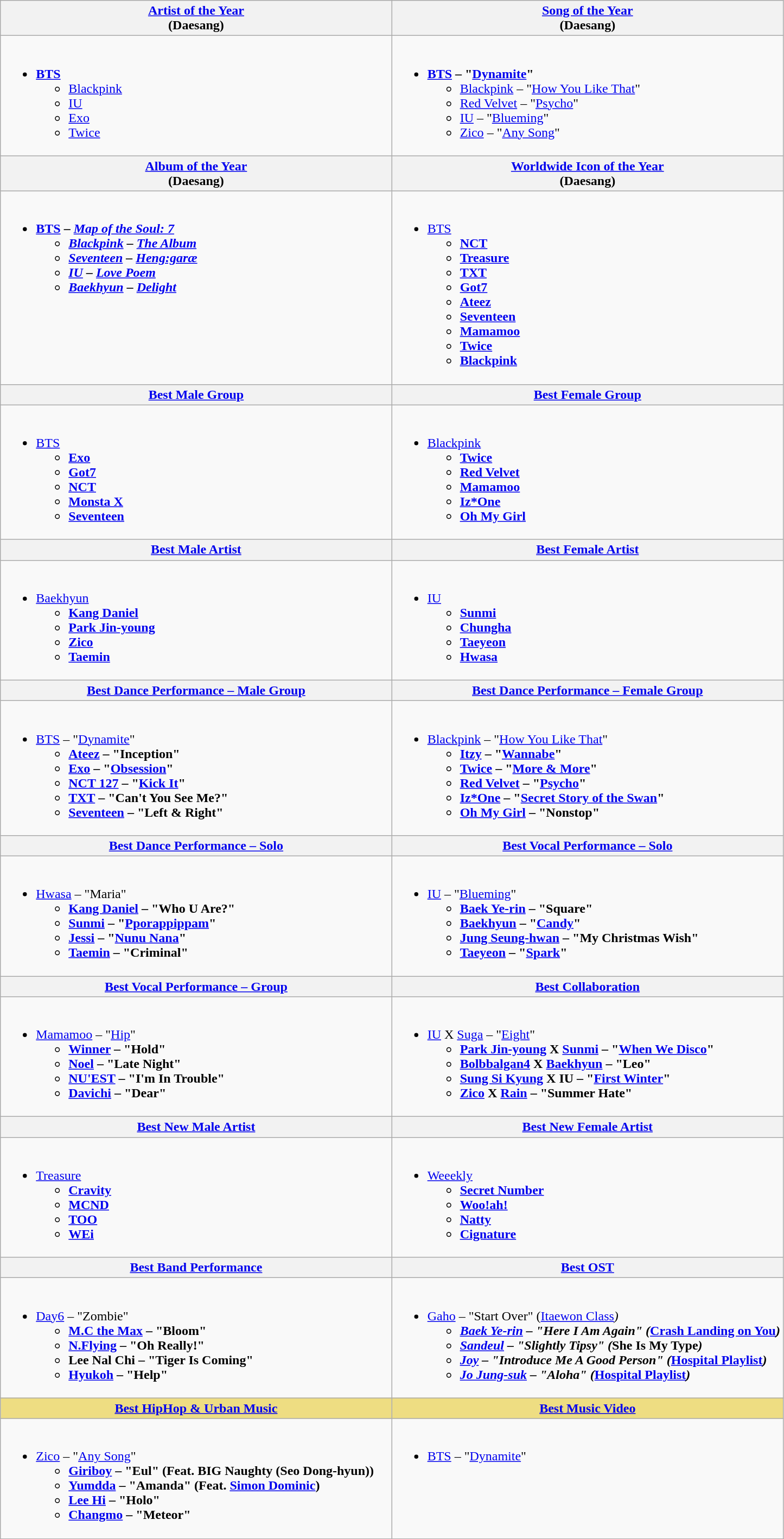<table class="wikitable">
<tr>
<th style="width:50%" style="background:#EEDD82;" ! align="center"><a href='#'>Artist of the Year</a><br>(Daesang)</th>
<th style="width:50%" style="background:#EEDD82;" ! align="center"><a href='#'>Song of the Year</a><br>(Daesang)</th>
</tr>
<tr>
<td><br><ul><li><strong><a href='#'>BTS</a></strong><ul><li><a href='#'>Blackpink</a></li><li><a href='#'>IU</a></li><li><a href='#'>Exo</a></li><li><a href='#'>Twice</a></li></ul></li></ul></td>
<td><br><ul><li><strong><a href='#'>BTS</a> – "<a href='#'>Dynamite</a>"</strong><ul><li><a href='#'>Blackpink</a> – "<a href='#'>How You Like That</a>"</li><li><a href='#'>Red Velvet</a> – "<a href='#'>Psycho</a>"</li><li><a href='#'>IU</a> – "<a href='#'>Blueming</a>"</li><li><a href='#'>Zico</a> – "<a href='#'>Any Song</a>"</li></ul></li></ul></td>
</tr>
<tr>
<th style="width:50%" style="background:#EEDD82;" ! align="center"><a href='#'>Album of the Year</a><br>(Daesang)</th>
<th style="width:50%" style="background:#EEDD82;" ! align="center"><a href='#'>Worldwide Icon of the Year</a><br>(Daesang)</th>
</tr>
<tr>
<td style="vertical-align:top"><br><ul><li><strong><a href='#'>BTS</a> – <em><a href='#'>Map of the Soul: 7</a><strong><em><ul><li><a href='#'>Blackpink</a> – </em><a href='#'>The Album</a><em></li><li><a href='#'>Seventeen</a> – </em><a href='#'>Heng:garæ</a><em></li><li><a href='#'>IU</a> – </em><a href='#'>Love Poem</a><em></li><li><a href='#'>Baekhyun</a> – </em><a href='#'>Delight</a><em></li></ul></li></ul></td>
<td><br><ul><li></strong><a href='#'>BTS</a><strong><ul><li><a href='#'>NCT</a></li><li><a href='#'>Treasure</a></li><li><a href='#'>TXT</a></li><li><a href='#'>Got7</a></li><li><a href='#'>Ateez</a></li><li><a href='#'>Seventeen</a></li><li><a href='#'>Mamamoo</a></li><li><a href='#'>Twice</a></li><li><a href='#'>Blackpink</a></li></ul></li></ul></td>
</tr>
<tr>
<th style="width:50%" style="background:#EEDD82;" ! align="center"><a href='#'>Best Male Group</a></th>
<th style="width:50%" style="background:#EEDD82;" ! align="center"><a href='#'>Best Female Group</a></th>
</tr>
<tr>
<td><br><ul><li></strong><a href='#'>BTS</a><strong><ul><li><a href='#'>Exo</a></li><li><a href='#'>Got7</a></li><li><a href='#'>NCT</a></li><li><a href='#'>Monsta X</a></li><li><a href='#'>Seventeen</a></li></ul></li></ul></td>
<td><br><ul><li></strong><a href='#'>Blackpink</a><strong><ul><li><a href='#'>Twice</a></li><li><a href='#'>Red Velvet</a></li><li><a href='#'>Mamamoo</a></li><li><a href='#'>Iz*One</a></li><li><a href='#'>Oh My Girl</a></li></ul></li></ul></td>
</tr>
<tr>
<th style="width:50%" style="background:#EEDD82;" ! align="center"><a href='#'>Best Male Artist</a></th>
<th style="width:50%" style="background:#EEDD82;" ! align="center"><a href='#'>Best Female Artist</a></th>
</tr>
<tr>
<td><br><ul><li></strong><a href='#'>Baekhyun</a><strong><ul><li><a href='#'>Kang Daniel</a></li><li><a href='#'>Park Jin-young</a></li><li><a href='#'>Zico</a></li><li><a href='#'>Taemin</a></li></ul></li></ul></td>
<td><br><ul><li><a href='#'></strong>IU<strong></a><ul><li><a href='#'>Sunmi</a></li><li><a href='#'>Chungha</a></li><li><a href='#'>Taeyeon</a></li><li><a href='#'>Hwasa</a></li></ul></li></ul></td>
</tr>
<tr>
<th style="width:50%" style="background:#EEDD82;" ! align="center"><a href='#'>Best Dance Performance – Male Group</a></th>
<th style="width:50%" style="background:#EEDD82;" ! align="center"><a href='#'>Best Dance Performance – Female Group</a></th>
</tr>
<tr>
<td><br><ul><li></strong><a href='#'>BTS</a> – "<a href='#'>Dynamite</a>"<strong><ul><li><a href='#'>Ateez</a> – "Inception"</li><li><a href='#'>Exo</a> – "<a href='#'>Obsession</a>"</li><li><a href='#'>NCT 127</a> – "<a href='#'>Kick It</a>"</li><li><a href='#'>TXT</a> – "Can't You See Me?"</li><li><a href='#'>Seventeen</a> – "Left & Right"</li></ul></li></ul></td>
<td><br><ul><li></strong><a href='#'>Blackpink</a> – "<a href='#'>How You Like That</a>"<strong><ul><li><a href='#'>Itzy</a> – "<a href='#'>Wannabe</a>"</li><li><a href='#'>Twice</a> – "<a href='#'>More & More</a>"</li><li><a href='#'>Red Velvet</a> – "<a href='#'>Psycho</a>"</li><li><a href='#'>Iz*One</a> – "<a href='#'>Secret Story of the Swan</a>"</li><li><a href='#'>Oh My Girl</a> – "Nonstop"</li></ul></li></ul></td>
</tr>
<tr>
<th style="width:50%" style="background:#EEDD82;" ! align="center"><a href='#'>Best Dance Performance – Solo</a></th>
<th style="width:50%" style="background:#EEDD82;" ! align="center"><a href='#'>Best Vocal Performance – Solo</a></th>
</tr>
<tr>
<td><br><ul><li></strong><a href='#'>Hwasa</a> – "Maria"<strong><ul><li><a href='#'>Kang Daniel</a> – "Who U Are?"</li><li><a href='#'>Sunmi</a> – "<a href='#'>Pporappippam</a>"</li><li><a href='#'>Jessi</a> – "<a href='#'>Nunu Nana</a>"</li><li><a href='#'>Taemin</a> – "Criminal"</li></ul></li></ul></td>
<td><br><ul><li></strong><a href='#'>IU</a> – "<a href='#'>Blueming</a>"<strong><ul><li><a href='#'>Baek Ye-rin</a> – "Square"</li><li><a href='#'>Baekhyun</a> – "<a href='#'>Candy</a>"</li><li><a href='#'>Jung Seung-hwan</a> – "My Christmas Wish"</li><li><a href='#'>Taeyeon</a> – "<a href='#'>Spark</a>"</li></ul></li></ul></td>
</tr>
<tr>
<th style="width:50%" style="background:#EEDD82;" ! align="center"><a href='#'>Best Vocal Performance – Group</a></th>
<th style="width:50%" style="background:#EEDD82;" ! align="center"><a href='#'>Best Collaboration</a></th>
</tr>
<tr>
<td><br><ul><li></strong><a href='#'>Mamamoo</a> – "<a href='#'>Hip</a>"<strong><ul><li><a href='#'>Winner</a> – "Hold"</li><li><a href='#'>Noel</a> – "Late Night"</li><li><a href='#'>NU'EST</a> – "I'm In Trouble"</li><li><a href='#'>Davichi</a> – "Dear"</li></ul></li></ul></td>
<td><br><ul><li></strong><a href='#'>IU</a> X <a href='#'>Suga</a> – "<a href='#'>Eight</a>"<strong><ul><li><a href='#'>Park Jin-young</a> X <a href='#'>Sunmi</a> – "<a href='#'>When We Disco</a>"</li><li><a href='#'>Bolbbalgan4</a> X <a href='#'>Baekhyun</a> – "Leo"</li><li><a href='#'>Sung Si Kyung</a> X IU – "<a href='#'>First Winter</a>"</li><li><a href='#'>Zico</a> X <a href='#'>Rain</a> – "Summer Hate"</li></ul></li></ul></td>
</tr>
<tr>
<th style="width:50%" style="background:#EEDD82;" ! align="center"><a href='#'>Best New Male Artist</a></th>
<th style="width:50%" style="background:#EEDD82;" ! align="center"><a href='#'>Best New Female Artist</a></th>
</tr>
<tr>
<td><br><ul><li><a href='#'></strong>Treasure<strong></a><ul><li><a href='#'>Cravity</a></li><li><a href='#'>MCND</a></li><li><a href='#'>TOO</a></li><li><a href='#'>WEi</a></li></ul></li></ul></td>
<td><br><ul><li></strong><a href='#'>Weeekly</a><strong><ul><li><a href='#'>Secret Number</a></li><li><a href='#'>Woo!ah!</a></li><li><a href='#'>Natty</a></li><li><a href='#'>Cignature</a></li></ul></li></ul></td>
</tr>
<tr>
<th style="width:50%" style="background:#EEDD82;" ! align="center"><a href='#'>Best Band Performance</a></th>
<th style="width:50%" style="background:#EEDD82;" ! align="center"><a href='#'>Best OST</a></th>
</tr>
<tr>
<td><br><ul><li></strong><a href='#'>Day6</a> – "Zombie"<strong><ul><li><a href='#'>M.C the Max</a> – "Bloom"</li><li><a href='#'>N.Flying</a> – "Oh Really!"</li><li>Lee Nal Chi – "Tiger Is Coming"</li><li><a href='#'>Hyukoh</a> – "Help"</li></ul></li></ul></td>
<td><br><ul><li></strong><a href='#'>Gaho</a> – "Start Over" (</em><a href='#'>Itaewon Class</a><em>)<strong><ul><li><a href='#'>Baek Ye-rin</a> – "Here I Am Again" (</em><a href='#'>Crash Landing on You</a><em>)</li><li><a href='#'>Sandeul</a> – "Slightly Tipsy" (</em>She Is My Type<em>)</li><li><a href='#'>Joy</a> – "Introduce Me A Good Person" (</em><a href='#'>Hospital Playlist</a><em>)</li><li><a href='#'>Jo Jung-suk</a> – "Aloha" (</em><a href='#'>Hospital Playlist</a><em>)</li></ul></li></ul></td>
</tr>
<tr>
<th style="background:#EEDD82;" ! align="center"><a href='#'>Best HipHop & Urban Music</a></th>
<th style="background:#EEDD82;" ! align="center"><a href='#'>Best Music Video</a></th>
</tr>
<tr>
<td><br><ul><li></strong><a href='#'>Zico</a> – "<a href='#'>Any Song</a>"<strong><ul><li><a href='#'>Giriboy</a> – "Eul" (Feat. BIG Naughty (Seo Dong-hyun))</li><li><a href='#'>Yumdda</a> – "Amanda" (Feat. <a href='#'>Simon Dominic</a>)</li><li><a href='#'>Lee Hi</a> – "Holo"</li><li><a href='#'>Changmo</a> – "Meteor"</li></ul></li></ul></td>
<td style="vertical-align:top"><br><ul><li></strong><a href='#'>BTS</a> – "<a href='#'>Dynamite</a>"<strong></li></ul></td>
</tr>
<tr>
</tr>
</table>
